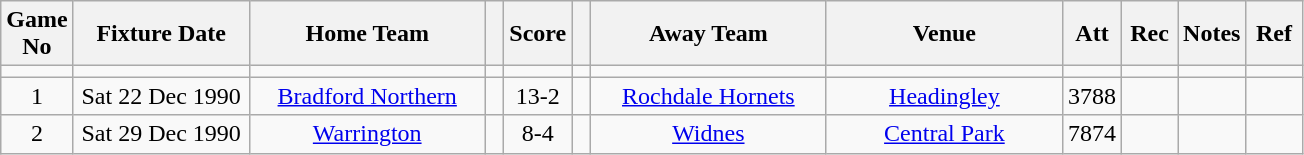<table class="wikitable" style="text-align:center;">
<tr>
<th width=10 abbr="No">Game No</th>
<th width=110 abbr="Date">Fixture Date</th>
<th width=150 abbr="Home Team">Home Team</th>
<th width=5 abbr="space"></th>
<th width=20 abbr="Score">Score</th>
<th width=5 abbr="space"></th>
<th width=150 abbr="Away Team">Away Team</th>
<th width=150 abbr="Venue">Venue</th>
<th width=30 abbr="Att">Att</th>
<th width=30 abbr="Rec">Rec</th>
<th width=20 abbr="Notes">Notes</th>
<th width=30 abbr="Ref">Ref</th>
</tr>
<tr>
<td></td>
<td></td>
<td></td>
<td></td>
<td></td>
<td></td>
<td></td>
<td></td>
<td></td>
<td></td>
<td></td>
</tr>
<tr>
<td>1</td>
<td>Sat 22 Dec 1990</td>
<td><a href='#'>Bradford Northern</a></td>
<td></td>
<td>13-2</td>
<td></td>
<td><a href='#'>Rochdale Hornets</a></td>
<td><a href='#'>Headingley</a></td>
<td>3788</td>
<td></td>
<td></td>
<td></td>
</tr>
<tr>
<td>2</td>
<td>Sat 29 Dec 1990</td>
<td><a href='#'>Warrington</a></td>
<td></td>
<td>8-4</td>
<td></td>
<td><a href='#'>Widnes</a></td>
<td><a href='#'>Central Park</a></td>
<td>7874</td>
<td></td>
<td></td>
<td></td>
</tr>
</table>
